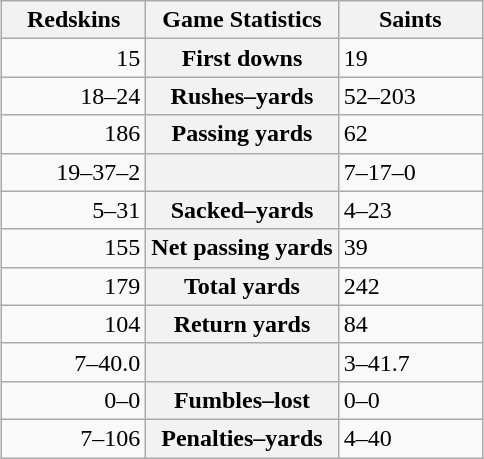<table class="wikitable" style="margin: 1em auto 1em auto">
<tr>
<th style="width:30%;">Redskins</th>
<th style="width:40%;">Game Statistics</th>
<th style="width:30%;">Saints</th>
</tr>
<tr>
<td style="text-align:right;">15</td>
<th>First downs</th>
<td>19</td>
</tr>
<tr>
<td style="text-align:right;">18–24</td>
<th>Rushes–yards</th>
<td>52–203</td>
</tr>
<tr>
<td style="text-align:right;">186</td>
<th>Passing yards</th>
<td>62</td>
</tr>
<tr>
<td style="text-align:right;">19–37–2</td>
<th></th>
<td>7–17–0</td>
</tr>
<tr>
<td style="text-align:right;">5–31</td>
<th>Sacked–yards</th>
<td>4–23</td>
</tr>
<tr>
<td style="text-align:right;">155</td>
<th>Net passing yards</th>
<td>39</td>
</tr>
<tr>
<td style="text-align:right;">179</td>
<th>Total yards</th>
<td>242</td>
</tr>
<tr>
<td style="text-align:right;">104</td>
<th>Return yards</th>
<td>84</td>
</tr>
<tr>
<td style="text-align:right;">7–40.0</td>
<th></th>
<td>3–41.7</td>
</tr>
<tr>
<td style="text-align:right;">0–0</td>
<th>Fumbles–lost</th>
<td>0–0</td>
</tr>
<tr>
<td style="text-align:right;">7–106</td>
<th>Penalties–yards</th>
<td>4–40</td>
</tr>
</table>
